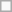<table class="wikitable">
<tr>
<td></td>
</tr>
</table>
